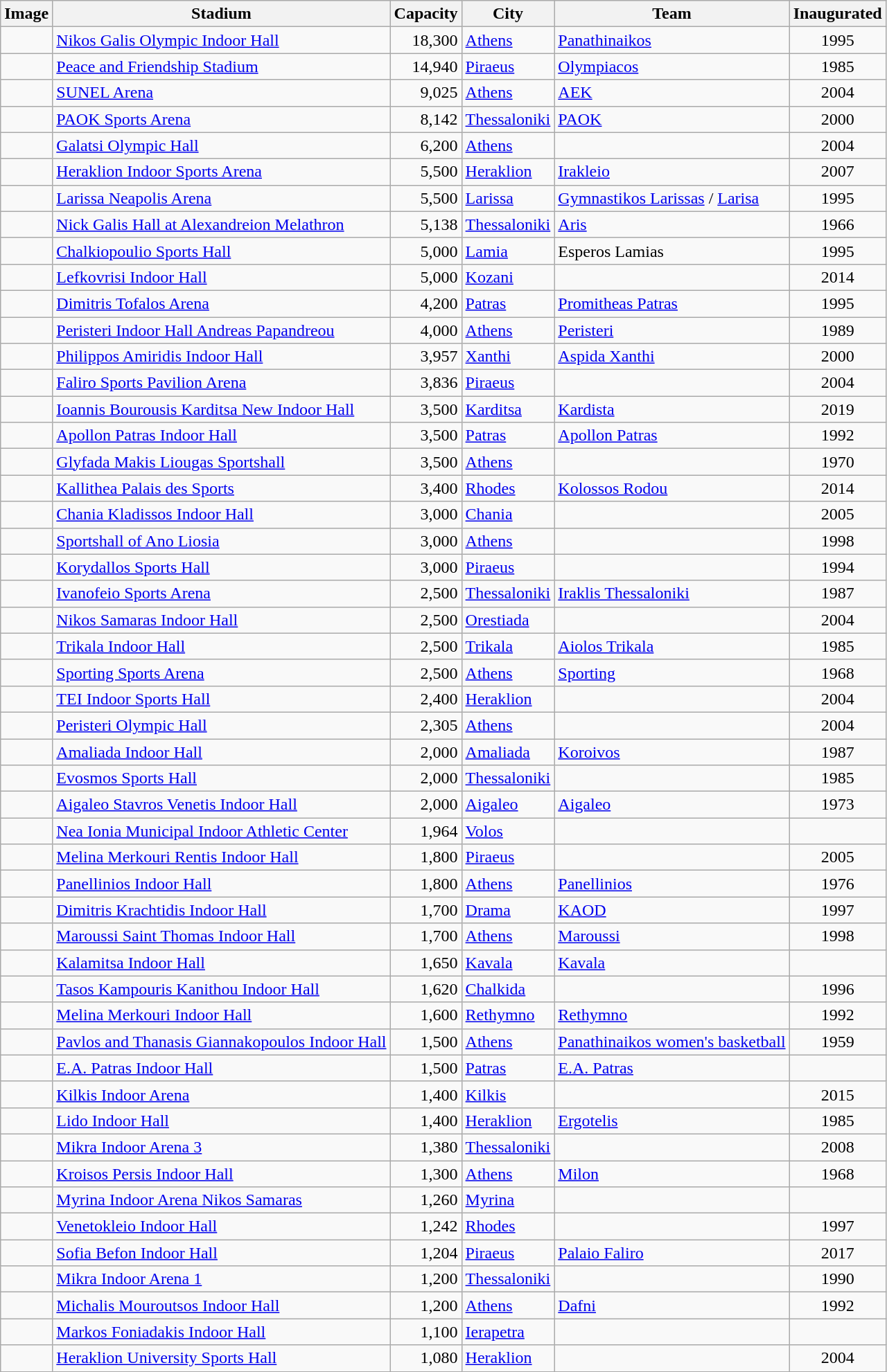<table class="wikitable sortable">
<tr>
<th>Image</th>
<th>Stadium</th>
<th>Capacity</th>
<th>City</th>
<th>Team</th>
<th>Inaugurated</th>
</tr>
<tr>
<td></td>
<td><a href='#'>Nikos Galis Olympic Indoor Hall</a></td>
<td align="right">18,300</td>
<td><a href='#'>Athens</a></td>
<td><a href='#'>Panathinaikos</a></td>
<td align="center">1995</td>
</tr>
<tr>
<td></td>
<td><a href='#'>Peace and Friendship Stadium</a></td>
<td align="right">14,940</td>
<td><a href='#'>Piraeus</a></td>
<td><a href='#'>Olympiacos</a></td>
<td align="center">1985</td>
</tr>
<tr>
<td></td>
<td><a href='#'>SUNEL Arena</a></td>
<td align="right">9,025</td>
<td><a href='#'>Athens</a></td>
<td><a href='#'>AEK</a></td>
<td align="center">2004</td>
</tr>
<tr>
<td></td>
<td><a href='#'>PAOK Sports Arena</a></td>
<td align="right">8,142</td>
<td><a href='#'>Thessaloniki</a></td>
<td><a href='#'>PAOK</a></td>
<td align="center">2000</td>
</tr>
<tr>
<td></td>
<td><a href='#'>Galatsi Olympic Hall</a></td>
<td align="right">6,200</td>
<td><a href='#'>Athens</a></td>
<td></td>
<td align="center">2004</td>
</tr>
<tr>
<td></td>
<td><a href='#'>Heraklion Indoor Sports Arena</a></td>
<td align="right">5,500</td>
<td><a href='#'>Heraklion</a></td>
<td><a href='#'>Irakleio</a></td>
<td align="center">2007</td>
</tr>
<tr>
<td></td>
<td><a href='#'>Larissa Neapolis Arena</a></td>
<td align="right">5,500</td>
<td><a href='#'>Larissa</a></td>
<td><a href='#'>Gymnastikos Larissas</a> / <a href='#'>Larisa</a></td>
<td align="center">1995</td>
</tr>
<tr>
<td></td>
<td><a href='#'>Nick Galis Hall at Alexandreion Melathron</a></td>
<td align="right">5,138</td>
<td><a href='#'>Thessaloniki</a></td>
<td><a href='#'>Aris</a></td>
<td align="center">1966</td>
</tr>
<tr>
<td></td>
<td><a href='#'>Chalkiopoulio Sports Hall</a></td>
<td align="right">5,000</td>
<td><a href='#'>Lamia</a></td>
<td>Esperos Lamias</td>
<td align="center">1995</td>
</tr>
<tr>
<td></td>
<td><a href='#'>Lefkovrisi Indoor Hall</a></td>
<td align="right">5,000</td>
<td><a href='#'>Kozani</a></td>
<td></td>
<td align="center">2014</td>
</tr>
<tr>
<td></td>
<td><a href='#'>Dimitris Tofalos Arena</a></td>
<td align="right">4,200</td>
<td><a href='#'>Patras</a></td>
<td><a href='#'>Promitheas Patras</a></td>
<td align="center">1995</td>
</tr>
<tr>
<td></td>
<td><a href='#'>Peristeri Indoor Hall Andreas Papandreou</a></td>
<td align="right">4,000</td>
<td><a href='#'>Athens</a></td>
<td><a href='#'>Peristeri</a></td>
<td align="center">1989</td>
</tr>
<tr>
<td></td>
<td><a href='#'>Philippos Amiridis Indoor Hall</a></td>
<td align="right">3,957</td>
<td><a href='#'>Xanthi</a></td>
<td><a href='#'>Aspida Xanthi</a></td>
<td align="center">2000</td>
</tr>
<tr>
<td></td>
<td><a href='#'>Faliro Sports Pavilion Arena</a></td>
<td align="right">3,836</td>
<td><a href='#'>Piraeus</a></td>
<td></td>
<td align="center">2004</td>
</tr>
<tr>
<td></td>
<td><a href='#'>Ioannis Bourousis Karditsa New Indoor Hall</a></td>
<td align="right">3,500</td>
<td><a href='#'>Karditsa</a></td>
<td><a href='#'>Kardista</a></td>
<td align="center">2019</td>
</tr>
<tr>
<td></td>
<td><a href='#'>Apollon Patras Indoor Hall</a></td>
<td align="right">3,500</td>
<td><a href='#'>Patras</a></td>
<td><a href='#'>Apollon Patras</a></td>
<td align="center">1992</td>
</tr>
<tr>
<td></td>
<td><a href='#'>Glyfada Makis Liougas Sportshall</a></td>
<td align="right">3,500</td>
<td><a href='#'>Athens</a></td>
<td></td>
<td align="center">1970</td>
</tr>
<tr>
<td></td>
<td><a href='#'>Kallithea Palais des Sports</a></td>
<td align="right">3,400</td>
<td><a href='#'>Rhodes</a></td>
<td><a href='#'>Kolossos Rodou</a></td>
<td align="center">2014</td>
</tr>
<tr>
<td></td>
<td><a href='#'>Chania Kladissos Indoor Hall</a></td>
<td align="right">3,000</td>
<td><a href='#'>Chania</a></td>
<td></td>
<td align="center">2005</td>
</tr>
<tr>
<td></td>
<td><a href='#'>Sportshall of Ano Liosia</a></td>
<td align="right">3,000</td>
<td><a href='#'>Athens</a></td>
<td></td>
<td align="center">1998</td>
</tr>
<tr>
<td></td>
<td><a href='#'>Korydallos Sports Hall</a></td>
<td align="right">3,000</td>
<td><a href='#'>Piraeus</a></td>
<td></td>
<td align="center">1994</td>
</tr>
<tr>
<td></td>
<td><a href='#'>Ivanofeio Sports Arena</a></td>
<td align="right">2,500</td>
<td><a href='#'>Thessaloniki</a></td>
<td><a href='#'>Iraklis Thessaloniki</a></td>
<td align="center">1987</td>
</tr>
<tr>
<td></td>
<td><a href='#'>Nikos Samaras Indoor Hall</a></td>
<td align="right">2,500</td>
<td><a href='#'>Orestiada</a></td>
<td></td>
<td align="center">2004</td>
</tr>
<tr>
<td></td>
<td><a href='#'>Trikala Indoor Hall</a></td>
<td align="right">2,500</td>
<td><a href='#'>Trikala</a></td>
<td><a href='#'>Aiolos Trikala</a></td>
<td align="center">1985</td>
</tr>
<tr>
<td></td>
<td><a href='#'>Sporting Sports Arena</a></td>
<td align="right">2,500</td>
<td><a href='#'>Athens</a></td>
<td><a href='#'>Sporting</a></td>
<td align="center">1968</td>
</tr>
<tr>
<td></td>
<td><a href='#'>TEI Indoor Sports Hall</a></td>
<td align="right">2,400</td>
<td><a href='#'>Heraklion</a></td>
<td></td>
<td align="center">2004</td>
</tr>
<tr>
<td></td>
<td><a href='#'>Peristeri Olympic Hall</a></td>
<td align="right">2,305</td>
<td><a href='#'>Athens</a></td>
<td></td>
<td align="center">2004</td>
</tr>
<tr>
<td></td>
<td><a href='#'>Amaliada Indoor Hall</a></td>
<td align="right">2,000</td>
<td><a href='#'>Amaliada</a></td>
<td><a href='#'>Koroivos</a></td>
<td align="center">1987</td>
</tr>
<tr>
<td></td>
<td><a href='#'>Evosmos Sports Hall</a></td>
<td align="right">2,000</td>
<td><a href='#'>Thessaloniki</a></td>
<td></td>
<td align="center">1985</td>
</tr>
<tr>
<td></td>
<td><a href='#'>Aigaleo Stavros Venetis Indoor Hall</a></td>
<td align="right">2,000</td>
<td><a href='#'>Aigaleo</a></td>
<td><a href='#'>Aigaleo</a></td>
<td align="center">1973</td>
</tr>
<tr>
<td></td>
<td><a href='#'>Nea Ionia Municipal Indoor Athletic Center</a></td>
<td align="right">1,964</td>
<td><a href='#'>Volos</a></td>
<td></td>
<td align="center"></td>
</tr>
<tr>
<td></td>
<td><a href='#'>Melina Merkouri Rentis Indoor Hall</a></td>
<td align="right">1,800</td>
<td><a href='#'>Piraeus</a></td>
<td></td>
<td align="center">2005</td>
</tr>
<tr>
<td></td>
<td><a href='#'>Panellinios Indoor Hall</a></td>
<td align="right">1,800</td>
<td><a href='#'>Athens</a></td>
<td><a href='#'>Panellinios</a></td>
<td align="center">1976</td>
</tr>
<tr>
<td></td>
<td><a href='#'>Dimitris Krachtidis Indoor Hall</a></td>
<td align="right">1,700</td>
<td><a href='#'>Drama</a></td>
<td><a href='#'>KAOD</a></td>
<td align="center">1997</td>
</tr>
<tr>
<td></td>
<td><a href='#'>Maroussi Saint Thomas Indoor Hall</a></td>
<td align="right">1,700</td>
<td><a href='#'>Athens</a></td>
<td><a href='#'>Maroussi</a></td>
<td align="center">1998</td>
</tr>
<tr>
<td></td>
<td><a href='#'>Kalamitsa Indoor Hall</a></td>
<td align="right">1,650</td>
<td><a href='#'>Kavala</a></td>
<td><a href='#'>Kavala</a></td>
<td align="center"></td>
</tr>
<tr>
<td></td>
<td><a href='#'>Tasos Kampouris Kanithou Indoor Hall</a></td>
<td align="right">1,620</td>
<td><a href='#'>Chalkida</a></td>
<td></td>
<td align="center">1996</td>
</tr>
<tr>
<td></td>
<td><a href='#'>Melina Merkouri Indoor Hall</a></td>
<td align="right">1,600</td>
<td><a href='#'>Rethymno</a></td>
<td><a href='#'>Rethymno</a></td>
<td align="center">1992</td>
</tr>
<tr>
<td></td>
<td><a href='#'>Pavlos and Thanasis Giannakopoulos Indoor Hall</a></td>
<td align="right">1,500</td>
<td><a href='#'>Athens</a></td>
<td><a href='#'>Panathinaikos women's basketball</a></td>
<td align="center">1959</td>
</tr>
<tr>
<td></td>
<td><a href='#'>E.A. Patras Indoor Hall</a></td>
<td align="right">1,500</td>
<td><a href='#'>Patras</a></td>
<td><a href='#'>E.A. Patras</a></td>
<td align="center"></td>
</tr>
<tr>
<td></td>
<td><a href='#'>Kilkis Indoor Arena</a></td>
<td align="right">1,400</td>
<td><a href='#'>Kilkis</a></td>
<td></td>
<td align="center">2015</td>
</tr>
<tr>
<td></td>
<td><a href='#'>Lido Indoor Hall</a></td>
<td align="right">1,400</td>
<td><a href='#'>Heraklion</a></td>
<td><a href='#'>Ergotelis</a></td>
<td align="center">1985</td>
</tr>
<tr>
<td></td>
<td><a href='#'>Mikra Indoor Arena 3</a></td>
<td align="right">1,380</td>
<td><a href='#'>Thessaloniki</a></td>
<td></td>
<td align="center">2008</td>
</tr>
<tr>
<td></td>
<td><a href='#'>Kroisos Persis Indoor Hall</a></td>
<td align="right">1,300</td>
<td><a href='#'>Athens</a></td>
<td><a href='#'>Milon</a></td>
<td align="center">1968</td>
</tr>
<tr>
<td></td>
<td><a href='#'>Myrina Indoor Arena Nikos Samaras</a></td>
<td align="right">1,260</td>
<td><a href='#'>Myrina</a></td>
<td></td>
<td></td>
</tr>
<tr>
<td></td>
<td><a href='#'>Venetokleio Indoor Hall</a></td>
<td align="right">1,242</td>
<td><a href='#'>Rhodes</a></td>
<td></td>
<td align="center">1997</td>
</tr>
<tr>
<td></td>
<td><a href='#'>Sofia Befon Indoor Hall</a></td>
<td align="right">1,204</td>
<td><a href='#'>Piraeus</a></td>
<td><a href='#'>Palaio Faliro</a></td>
<td align="center">2017</td>
</tr>
<tr>
<td></td>
<td><a href='#'>Mikra Indoor Arena 1</a></td>
<td align="right">1,200</td>
<td><a href='#'>Thessaloniki</a></td>
<td></td>
<td align="center">1990</td>
</tr>
<tr>
<td></td>
<td><a href='#'>Michalis Mouroutsos Indoor Hall</a></td>
<td align="right">1,200</td>
<td><a href='#'>Athens</a></td>
<td><a href='#'>Dafni</a></td>
<td align="center">1992</td>
</tr>
<tr>
<td></td>
<td><a href='#'>Markos Foniadakis Indoor Hall</a></td>
<td align="right ">1,100</td>
<td><a href='#'>Ierapetra</a></td>
<td></td>
<td></td>
</tr>
<tr>
<td></td>
<td><a href='#'>Heraklion University Sports Hall</a></td>
<td align="right ">1,080</td>
<td><a href='#'>Heraklion</a></td>
<td></td>
<td align="center">2004</td>
</tr>
</table>
